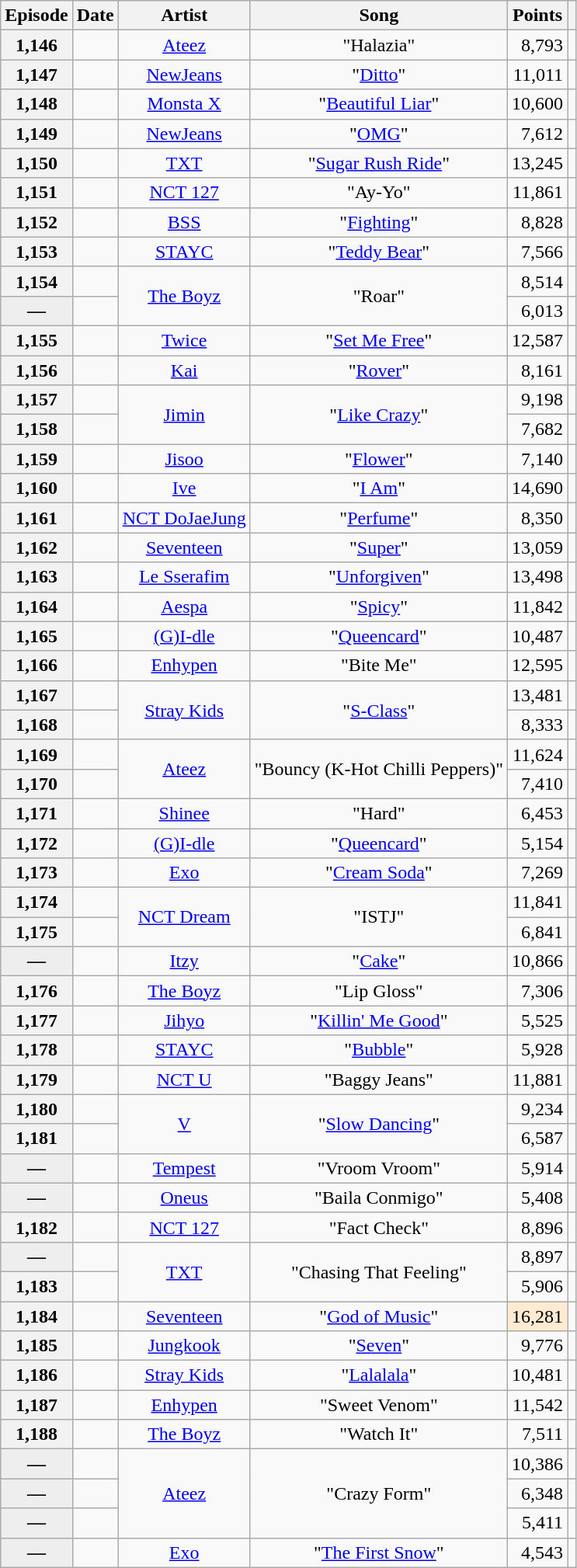<table class="wikitable plainrowheaders sortable" style=text-align:center>
<tr>
<th scope=col>Episode</th>
<th scope=col>Date</th>
<th scope=col>Artist</th>
<th scope=col>Song</th>
<th scope=col>Points</th>
<th class=unsortable scope=col></th>
</tr>
<tr>
<th scope="row">1,146</th>
<td></td>
<td><a href='#'>Ateez</a></td>
<td>"Halazia"</td>
<td style="text-align:right">8,793</td>
<td></td>
</tr>
<tr>
<th scope="row">1,147</th>
<td></td>
<td><a href='#'>NewJeans</a></td>
<td>"<a href='#'>Ditto</a>"</td>
<td style="text-align:right">11,011</td>
<td></td>
</tr>
<tr>
<th scope="row">1,148</th>
<td></td>
<td><a href='#'>Monsta X</a></td>
<td>"<a href='#'>Beautiful Liar</a>"</td>
<td style="text-align:right">10,600</td>
<td></td>
</tr>
<tr>
<th scope="row">1,149</th>
<td></td>
<td><a href='#'>NewJeans</a></td>
<td>"<a href='#'>OMG</a>"</td>
<td style="text-align:right">7,612</td>
<td></td>
</tr>
<tr>
<th scope="row">1,150</th>
<td></td>
<td><a href='#'>TXT</a></td>
<td>"<a href='#'>Sugar Rush Ride</a>"</td>
<td style="text-align:right">13,245</td>
<td></td>
</tr>
<tr>
<th scope="row">1,151</th>
<td></td>
<td><a href='#'>NCT 127</a></td>
<td>"Ay-Yo"</td>
<td style="text-align:right">11,861</td>
<td></td>
</tr>
<tr>
<th scope="row">1,152</th>
<td></td>
<td><a href='#'>BSS</a></td>
<td>"<a href='#'>Fighting</a>"</td>
<td style="text-align:right">8,828</td>
<td></td>
</tr>
<tr>
<th scope="row">1,153</th>
<td></td>
<td><a href='#'>STAYC</a></td>
<td>"<a href='#'>Teddy Bear</a>"</td>
<td style="text-align:right">7,566</td>
<td></td>
</tr>
<tr>
<th scope="row">1,154</th>
<td></td>
<td data-sort-value="Boyz, The" rowspan="2"><a href='#'>The Boyz</a></td>
<td rowspan="2">"Roar"</td>
<td style="text-align:right">8,514</td>
<td></td>
</tr>
<tr>
<th scope="row" style="background:#eee;">—</th>
<td></td>
<td style="text-align:right">6,013</td>
<td></td>
</tr>
<tr>
<th scope="row">1,155</th>
<td></td>
<td><a href='#'>Twice</a></td>
<td>"<a href='#'>Set Me Free</a>"</td>
<td style="text-align:right">12,587</td>
<td></td>
</tr>
<tr>
<th scope="row">1,156</th>
<td></td>
<td><a href='#'>Kai</a></td>
<td>"<a href='#'>Rover</a>"</td>
<td style="text-align:right">8,161</td>
<td></td>
</tr>
<tr>
<th scope="row">1,157</th>
<td></td>
<td rowspan="2"><a href='#'>Jimin</a></td>
<td rowspan="2">"<a href='#'>Like Crazy</a>"</td>
<td style="text-align:right">9,198</td>
<td></td>
</tr>
<tr>
<th scope="row">1,158</th>
<td></td>
<td style="text-align:right">7,682</td>
<td></td>
</tr>
<tr>
<th scope="row">1,159</th>
<td></td>
<td><a href='#'>Jisoo</a></td>
<td>"<a href='#'>Flower</a>"</td>
<td style="text-align:right">7,140</td>
<td></td>
</tr>
<tr>
<th scope="row">1,160</th>
<td></td>
<td><a href='#'>Ive</a></td>
<td>"<a href='#'>I Am</a>"</td>
<td style="text-align:right">14,690</td>
<td></td>
</tr>
<tr>
<th scope="row">1,161</th>
<td></td>
<td><a href='#'>NCT DoJaeJung</a></td>
<td>"<a href='#'>Perfume</a>"</td>
<td style="text-align:right">8,350</td>
<td></td>
</tr>
<tr>
<th scope="row">1,162</th>
<td></td>
<td><a href='#'>Seventeen</a></td>
<td>"<a href='#'>Super</a>"</td>
<td style="text-align:right">13,059</td>
<td></td>
</tr>
<tr>
<th scope="row">1,163</th>
<td></td>
<td><a href='#'>Le Sserafim</a></td>
<td>"<a href='#'>Unforgiven</a>"</td>
<td style="text-align:right">13,498</td>
<td></td>
</tr>
<tr>
<th scope="row">1,164</th>
<td></td>
<td><a href='#'>Aespa</a></td>
<td>"<a href='#'>Spicy</a>"</td>
<td style="text-align:right">11,842</td>
<td></td>
</tr>
<tr>
<th scope="row">1,165</th>
<td></td>
<td data-sort-value="GI-dle"><a href='#'>(G)I-dle</a></td>
<td>"<a href='#'>Queencard</a>"</td>
<td style="text-align:right">10,487</td>
<td></td>
</tr>
<tr>
<th scope="row">1,166</th>
<td></td>
<td><a href='#'>Enhypen</a></td>
<td>"Bite Me"</td>
<td style="text-align:right">12,595</td>
<td></td>
</tr>
<tr>
<th scope="row">1,167</th>
<td></td>
<td rowspan="2"><a href='#'>Stray Kids</a></td>
<td rowspan="2">"<a href='#'>S-Class</a>"</td>
<td style="text-align:right">13,481</td>
<td></td>
</tr>
<tr>
<th scope="row">1,168</th>
<td></td>
<td style="text-align:right">8,333</td>
<td></td>
</tr>
<tr>
<th scope="row">1,169</th>
<td></td>
<td rowspan="2"><a href='#'>Ateez</a></td>
<td rowspan="2">"Bouncy (K-Hot Chilli Peppers)"</td>
<td style="text-align:right">11,624</td>
<td></td>
</tr>
<tr>
<th scope="row">1,170</th>
<td></td>
<td style="text-align:right">7,410</td>
<td></td>
</tr>
<tr>
<th scope="row">1,171</th>
<td></td>
<td><a href='#'>Shinee</a></td>
<td>"Hard"</td>
<td style="text-align:right">6,453</td>
<td></td>
</tr>
<tr>
<th scope="row">1,172</th>
<td></td>
<td data-sort-value="GI-dle"><a href='#'>(G)I-dle</a></td>
<td>"<a href='#'>Queencard</a>"</td>
<td style="text-align:right">5,154</td>
<td></td>
</tr>
<tr>
<th scope="row">1,173</th>
<td></td>
<td><a href='#'>Exo</a></td>
<td>"<a href='#'>Cream Soda</a>"</td>
<td style="text-align:right">7,269</td>
<td></td>
</tr>
<tr>
<th scope="row">1,174</th>
<td></td>
<td rowspan="2"><a href='#'>NCT Dream</a></td>
<td rowspan="2">"ISTJ"</td>
<td style="text-align:right">11,841</td>
<td></td>
</tr>
<tr>
<th scope="row">1,175</th>
<td></td>
<td style="text-align:right">6,841</td>
<td></td>
</tr>
<tr>
<th scope="row" style="background:#eee;">—</th>
<td></td>
<td><a href='#'>Itzy</a></td>
<td>"<a href='#'>Cake</a>"</td>
<td style="text-align:right">10,866</td>
<td></td>
</tr>
<tr>
<th scope="row">1,176</th>
<td></td>
<td data-sort-value="Boyz, The"><a href='#'>The Boyz</a></td>
<td>"Lip Gloss"</td>
<td style="text-align:right">7,306</td>
<td></td>
</tr>
<tr>
<th scope="row">1,177</th>
<td></td>
<td><a href='#'>Jihyo</a></td>
<td>"<a href='#'>Killin' Me Good</a>"</td>
<td style="text-align:right">5,525</td>
<td></td>
</tr>
<tr>
<th scope="row">1,178</th>
<td></td>
<td><a href='#'>STAYC</a></td>
<td>"<a href='#'>Bubble</a>"</td>
<td style="text-align:right">5,928</td>
<td></td>
</tr>
<tr>
<th scope="row">1,179</th>
<td></td>
<td><a href='#'>NCT U</a></td>
<td>"Baggy Jeans"</td>
<td style="text-align:right">11,881</td>
<td></td>
</tr>
<tr>
<th scope="row">1,180</th>
<td></td>
<td rowspan="2"><a href='#'>V</a></td>
<td rowspan="2">"<a href='#'>Slow Dancing</a>"</td>
<td style="text-align:right">9,234</td>
<td></td>
</tr>
<tr>
<th scope="row">1,181</th>
<td></td>
<td style="text-align:right">6,587</td>
<td></td>
</tr>
<tr>
<th scope="row" style="background:#eee;">—</th>
<td></td>
<td><a href='#'>Tempest</a></td>
<td>"Vroom Vroom"</td>
<td style="text-align:right">5,914</td>
<td></td>
</tr>
<tr>
<th scope="row" style="background:#eee;">—</th>
<td></td>
<td><a href='#'>Oneus</a></td>
<td>"Baila Conmigo"</td>
<td style="text-align:right">5,408</td>
<td></td>
</tr>
<tr>
<th scope="row">1,182</th>
<td></td>
<td><a href='#'>NCT 127</a></td>
<td>"Fact Check"</td>
<td style="text-align:right">8,896</td>
<td></td>
</tr>
<tr>
<th scope="row" style="background:#eee;">—</th>
<td></td>
<td rowspan="2"><a href='#'>TXT</a></td>
<td rowspan="2">"Chasing That Feeling"</td>
<td style="text-align:right">8,897</td>
<td></td>
</tr>
<tr>
<th scope="row">1,183</th>
<td></td>
<td style="text-align:right">5,906</td>
<td></td>
</tr>
<tr>
<th scope="row">1,184</th>
<td></td>
<td><a href='#'>Seventeen</a></td>
<td>"<a href='#'>God of Music</a>"</td>
<td style="background:#ffebd2; text-align:right">16,281 </td>
<td></td>
</tr>
<tr>
<th scope="row">1,185</th>
<td></td>
<td><a href='#'>Jungkook</a></td>
<td>"<a href='#'>Seven</a>"</td>
<td style="text-align:right">9,776</td>
<td></td>
</tr>
<tr>
<th scope="row">1,186</th>
<td></td>
<td><a href='#'>Stray Kids</a></td>
<td>"<a href='#'>Lalalala</a>"</td>
<td style="text-align:right">10,481</td>
<td></td>
</tr>
<tr>
<th scope="row">1,187</th>
<td></td>
<td><a href='#'>Enhypen</a></td>
<td>"Sweet Venom"</td>
<td style="text-align:right">11,542</td>
<td></td>
</tr>
<tr>
<th scope="row">1,188</th>
<td></td>
<td data-sort-value="Boyz, The"><a href='#'>The Boyz</a></td>
<td>"Watch It"</td>
<td style="text-align:right">7,511</td>
<td></td>
</tr>
<tr>
<th scope="row" style="background:#eee;">—</th>
<td></td>
<td rowspan="3"><a href='#'>Ateez</a></td>
<td rowspan="3">"Crazy Form"</td>
<td style="text-align:right">10,386</td>
<td></td>
</tr>
<tr>
<th scope="row" style="background:#eee;">—</th>
<td></td>
<td style="text-align:right">6,348</td>
<td></td>
</tr>
<tr>
<th scope="row" style="background:#eee;">—</th>
<td></td>
<td style="text-align:right">5,411</td>
<td></td>
</tr>
<tr>
<th scope="row" style="background:#eee;">—</th>
<td></td>
<td><a href='#'>Exo</a></td>
<td>"<a href='#'>The First Snow</a>"</td>
<td style="text-align:right">4,543</td>
<td></td>
</tr>
</table>
